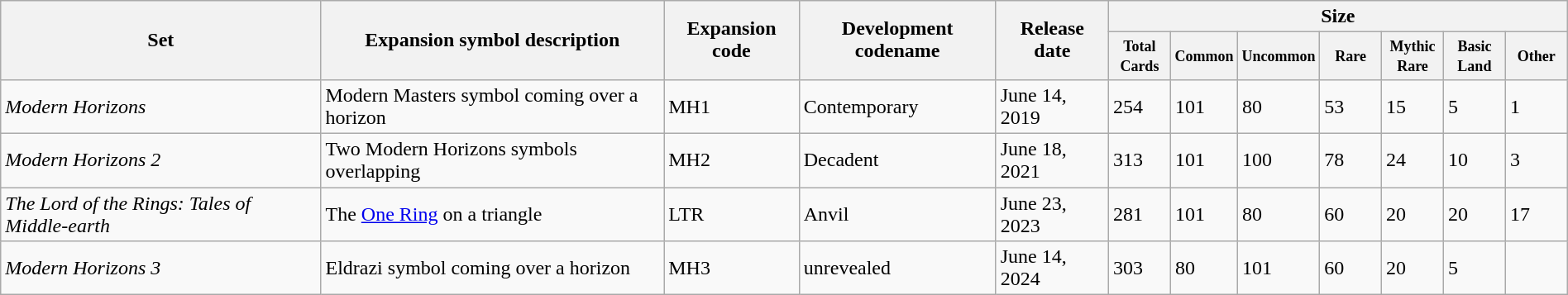<table class="wikitable" width="100%" align="center">
<tr>
<th rowspan="2">Set</th>
<th rowspan="2">Expansion symbol description</th>
<th rowspan="2">Expansion code</th>
<th rowspan="2">Development codename</th>
<th rowspan="2">Release date</th>
<th colspan="7">Size</th>
</tr>
<tr style="font-size:90%;line-height:1.1">
<th style="width:3em"><small>Total Cards</small></th>
<th style="width:3em"><small>Common</small></th>
<th style="width:3em"><small>Uncommon</small></th>
<th style="width:3em"><small>Rare</small></th>
<th style="width:3em"><small>Mythic Rare</small></th>
<th style="width:3em"><small>Basic Land</small></th>
<th style="width:3em"><small>Other</small></th>
</tr>
<tr>
<td><em>Modern Horizons</em></td>
<td>Modern Masters symbol coming over a horizon</td>
<td>MH1</td>
<td>Contemporary</td>
<td>June 14, 2019</td>
<td>254</td>
<td>101</td>
<td>80</td>
<td>53</td>
<td>15</td>
<td>5</td>
<td>1</td>
</tr>
<tr>
<td><em>Modern Horizons 2</em></td>
<td>Two Modern Horizons symbols overlapping</td>
<td>MH2</td>
<td>Decadent</td>
<td>June 18, 2021</td>
<td>313</td>
<td>101</td>
<td>100</td>
<td>78</td>
<td>24</td>
<td>10</td>
<td>3</td>
</tr>
<tr>
<td><em>The Lord of the Rings: Tales of Middle-earth</em></td>
<td>The <a href='#'>One Ring</a> on a triangle</td>
<td>LTR</td>
<td>Anvil</td>
<td>June 23, 2023</td>
<td>281</td>
<td>101</td>
<td>80</td>
<td>60</td>
<td>20</td>
<td>20</td>
<td>17</td>
</tr>
<tr>
<td><em>Modern Horizons 3</em></td>
<td>Eldrazi symbol coming over a horizon</td>
<td>MH3</td>
<td>unrevealed</td>
<td>June 14, 2024</td>
<td>303</td>
<td>80</td>
<td>101</td>
<td>60</td>
<td>20</td>
<td>5</td>
</tr>
</table>
